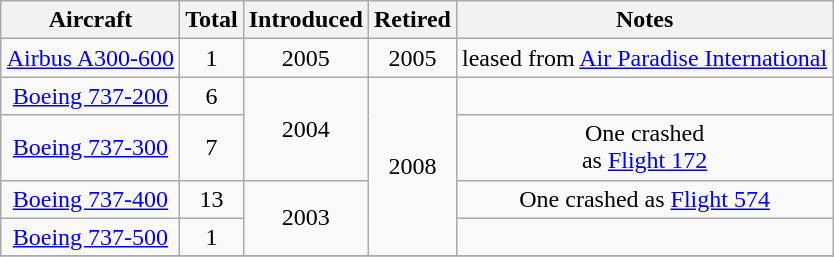<table class="wikitable" style="margin:0.5em auto; text-align:center">
<tr>
<th>Aircraft</th>
<th>Total</th>
<th>Introduced</th>
<th>Retired</th>
<th>Notes</th>
</tr>
<tr>
<td><a href='#'>Airbus A300-600</a></td>
<td>1</td>
<td>2005</td>
<td>2005</td>
<td>leased from <a href='#'>Air Paradise International</a></td>
</tr>
<tr>
<td><a href='#'>Boeing 737-200</a></td>
<td>6</td>
<td rowspan=2>2004</td>
<td rowspan=4>2008</td>
<td></td>
</tr>
<tr>
<td><a href='#'>Boeing 737-300</a></td>
<td>7</td>
<td>One crashed<br>as <a href='#'>Flight 172</a></td>
</tr>
<tr>
<td><a href='#'>Boeing 737-400</a></td>
<td>13</td>
<td rowspan=2>2003</td>
<td>One crashed as <a href='#'>Flight 574</a></td>
</tr>
<tr>
<td><a href='#'>Boeing 737-500</a></td>
<td>1</td>
<td></td>
</tr>
<tr>
</tr>
</table>
